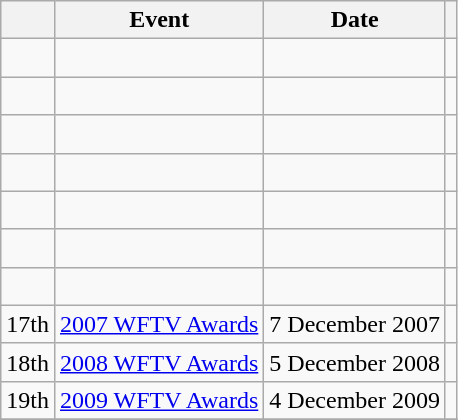<table class="wikitable">
<tr>
<th></th>
<th>Event</th>
<th>Date</th>
<th></th>
</tr>
<tr>
<td></td>
<td> </td>
<td></td>
<td></td>
</tr>
<tr>
<td></td>
<td> </td>
<td></td>
<td></td>
</tr>
<tr>
<td></td>
<td> </td>
<td></td>
<td></td>
</tr>
<tr>
<td></td>
<td> </td>
<td></td>
<td></td>
</tr>
<tr>
<td></td>
<td> </td>
<td></td>
<td></td>
</tr>
<tr>
<td></td>
<td> </td>
<td></td>
<td></td>
</tr>
<tr>
<td></td>
<td> </td>
<td></td>
<td></td>
</tr>
<tr>
<td>17th</td>
<td><a href='#'>2007 WFTV Awards</a></td>
<td>7 December 2007</td>
<td></td>
</tr>
<tr>
<td>18th</td>
<td><a href='#'>2008 WFTV Awards</a></td>
<td>5 December 2008</td>
<td></td>
</tr>
<tr>
<td>19th</td>
<td><a href='#'>2009 WFTV Awards</a></td>
<td>4 December 2009</td>
<td></td>
</tr>
<tr>
</tr>
</table>
